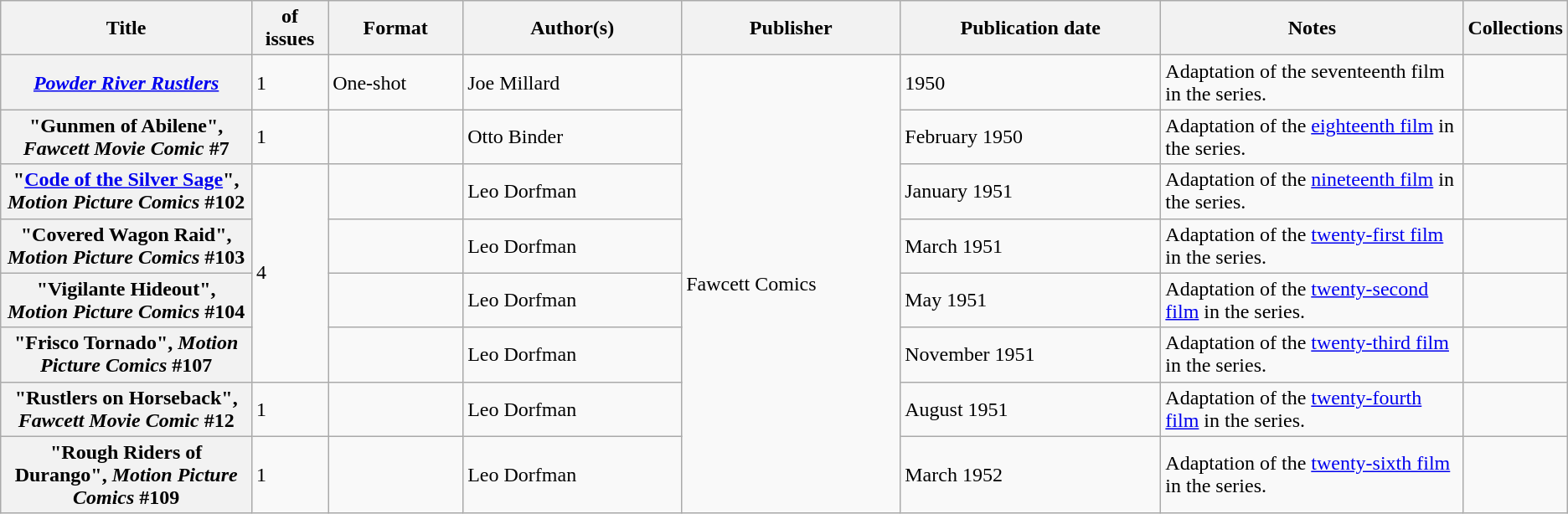<table class="wikitable">
<tr>
<th>Title</th>
<th style="width:40pt"> of issues</th>
<th style="width:75pt">Format</th>
<th style="width:125pt">Author(s)</th>
<th style="width:125pt">Publisher</th>
<th style="width:150pt">Publication date</th>
<th style="width:175pt">Notes</th>
<th>Collections</th>
</tr>
<tr>
<th><em><a href='#'>Powder River Rustlers</a></em></th>
<td>1</td>
<td>One-shot</td>
<td>Joe Millard</td>
<td rowspan="8">Fawcett Comics</td>
<td>1950</td>
<td>Adaptation of the seventeenth film in the series.</td>
<td></td>
</tr>
<tr>
<th>"Gunmen of Abilene", <em>Fawcett Movie Comic</em> #7</th>
<td>1</td>
<td></td>
<td>Otto Binder</td>
<td>February 1950</td>
<td>Adaptation of the <a href='#'>eighteenth film</a> in the series.</td>
<td></td>
</tr>
<tr>
<th>"<a href='#'>Code of the Silver Sage</a>", <em>Motion Picture Comics</em> #102</th>
<td rowspan="4">4</td>
<td></td>
<td>Leo Dorfman</td>
<td>January 1951</td>
<td>Adaptation of the <a href='#'>nineteenth film</a> in the series.</td>
<td></td>
</tr>
<tr>
<th>"Covered Wagon Raid", <em>Motion Picture Comics</em> #103</th>
<td></td>
<td>Leo Dorfman</td>
<td>March 1951</td>
<td>Adaptation of the <a href='#'>twenty-first film</a> in the series.</td>
<td></td>
</tr>
<tr>
<th>"Vigilante Hideout", <em>Motion Picture Comics</em> #104</th>
<td></td>
<td>Leo Dorfman</td>
<td>May 1951</td>
<td>Adaptation of the <a href='#'>twenty-second film</a> in the series.</td>
<td></td>
</tr>
<tr>
<th>"Frisco Tornado", <em>Motion Picture Comics</em> #107</th>
<td></td>
<td>Leo Dorfman</td>
<td>November 1951</td>
<td>Adaptation of the <a href='#'>twenty-third film</a> in the series.</td>
<td></td>
</tr>
<tr>
<th>"Rustlers on Horseback", <em>Fawcett Movie Comic</em> #12</th>
<td>1</td>
<td></td>
<td>Leo Dorfman</td>
<td>August 1951</td>
<td>Adaptation of the <a href='#'>twenty-fourth film</a> in the series.</td>
<td></td>
</tr>
<tr>
<th>"Rough Riders of Durango", <em>Motion Picture Comics</em> #109</th>
<td>1</td>
<td></td>
<td>Leo Dorfman</td>
<td>March 1952</td>
<td>Adaptation of the <a href='#'>twenty-sixth film</a> in the series.</td>
<td></td>
</tr>
</table>
